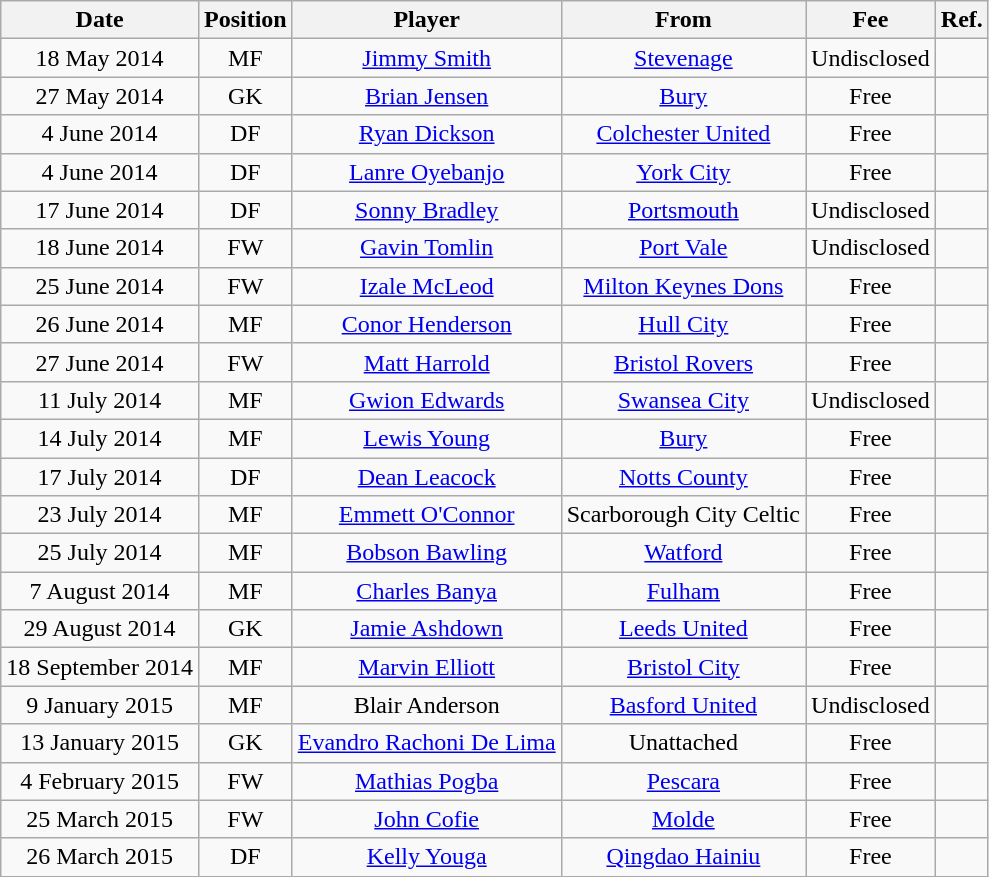<table class="wikitable" style="text-align: center">
<tr>
<th>Date</th>
<th>Position</th>
<th>Player</th>
<th>From</th>
<th>Fee</th>
<th>Ref.</th>
</tr>
<tr>
<td>18 May 2014</td>
<td>MF</td>
<td><a href='#'>Jimmy Smith</a></td>
<td><a href='#'>Stevenage</a></td>
<td>Undisclosed</td>
<td></td>
</tr>
<tr>
<td>27 May 2014</td>
<td>GK</td>
<td><a href='#'>Brian Jensen</a></td>
<td><a href='#'>Bury</a></td>
<td>Free</td>
<td></td>
</tr>
<tr>
<td>4 June 2014</td>
<td>DF</td>
<td><a href='#'>Ryan Dickson</a></td>
<td><a href='#'>Colchester United</a></td>
<td>Free</td>
<td></td>
</tr>
<tr>
<td>4 June 2014</td>
<td>DF</td>
<td><a href='#'>Lanre Oyebanjo</a></td>
<td><a href='#'>York City</a></td>
<td>Free</td>
<td></td>
</tr>
<tr>
<td>17 June 2014</td>
<td>DF</td>
<td><a href='#'>Sonny Bradley</a></td>
<td><a href='#'>Portsmouth</a></td>
<td>Undisclosed</td>
<td></td>
</tr>
<tr>
<td>18 June 2014</td>
<td>FW</td>
<td><a href='#'>Gavin Tomlin</a></td>
<td><a href='#'>Port Vale</a></td>
<td>Undisclosed</td>
<td></td>
</tr>
<tr>
<td>25 June 2014</td>
<td>FW</td>
<td><a href='#'>Izale McLeod</a></td>
<td><a href='#'>Milton Keynes Dons</a></td>
<td>Free</td>
<td></td>
</tr>
<tr>
<td>26 June 2014</td>
<td>MF</td>
<td><a href='#'>Conor Henderson</a></td>
<td><a href='#'>Hull City</a></td>
<td>Free</td>
<td></td>
</tr>
<tr>
<td>27 June 2014</td>
<td>FW</td>
<td><a href='#'>Matt Harrold</a></td>
<td><a href='#'>Bristol Rovers</a></td>
<td>Free</td>
<td></td>
</tr>
<tr>
<td>11 July 2014</td>
<td>MF</td>
<td><a href='#'>Gwion Edwards</a></td>
<td><a href='#'>Swansea City</a></td>
<td>Undisclosed</td>
<td></td>
</tr>
<tr>
<td>14 July 2014</td>
<td>MF</td>
<td><a href='#'>Lewis Young</a></td>
<td><a href='#'>Bury</a></td>
<td>Free</td>
<td></td>
</tr>
<tr>
<td>17 July 2014</td>
<td>DF</td>
<td><a href='#'>Dean Leacock</a></td>
<td><a href='#'>Notts County</a></td>
<td>Free</td>
<td></td>
</tr>
<tr>
<td>23 July 2014</td>
<td>MF</td>
<td><a href='#'>Emmett O'Connor</a></td>
<td Scarborough City Celtic>Scarborough City Celtic</td>
<td>Free</td>
<td></td>
</tr>
<tr>
<td>25 July 2014</td>
<td>MF</td>
<td><a href='#'>Bobson Bawling</a></td>
<td><a href='#'>Watford</a></td>
<td>Free</td>
<td></td>
</tr>
<tr>
<td>7 August 2014</td>
<td>MF</td>
<td><a href='#'>Charles Banya</a></td>
<td><a href='#'>Fulham</a></td>
<td>Free</td>
<td></td>
</tr>
<tr>
<td>29 August 2014</td>
<td>GK</td>
<td><a href='#'>Jamie Ashdown</a></td>
<td><a href='#'>Leeds United</a></td>
<td>Free</td>
<td></td>
</tr>
<tr>
<td>18 September 2014</td>
<td>MF</td>
<td><a href='#'>Marvin Elliott</a></td>
<td><a href='#'>Bristol City</a></td>
<td>Free</td>
<td></td>
</tr>
<tr>
<td>9 January 2015</td>
<td>MF</td>
<td>Blair Anderson</td>
<td><a href='#'>Basford United</a></td>
<td>Undisclosed</td>
<td></td>
</tr>
<tr>
<td>13 January 2015</td>
<td>GK</td>
<td><a href='#'>Evandro Rachoni De Lima</a></td>
<td>Unattached</td>
<td>Free</td>
<td></td>
</tr>
<tr>
<td>4 February 2015</td>
<td>FW</td>
<td><a href='#'>Mathias Pogba</a></td>
<td><a href='#'>Pescara</a></td>
<td>Free</td>
<td></td>
</tr>
<tr>
<td>25 March 2015</td>
<td>FW</td>
<td><a href='#'>John Cofie</a></td>
<td><a href='#'>Molde</a></td>
<td>Free</td>
<td></td>
</tr>
<tr>
<td>26 March 2015</td>
<td>DF</td>
<td><a href='#'>Kelly Youga</a></td>
<td><a href='#'>Qingdao Hainiu</a></td>
<td>Free</td>
<td></td>
</tr>
</table>
